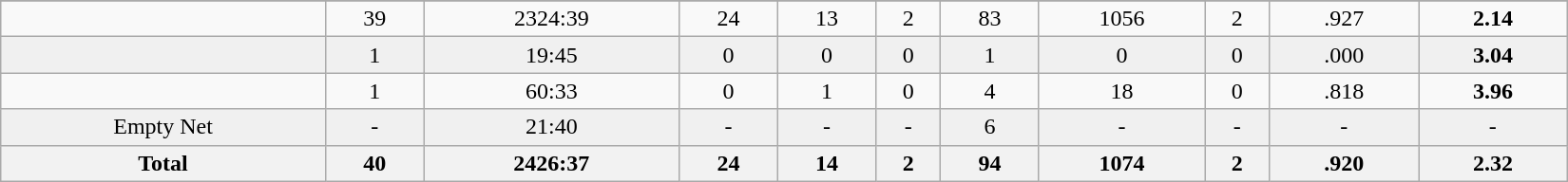<table class="wikitable sortable" width ="1100">
<tr align="center">
</tr>
<tr align="center" bgcolor="">
<td></td>
<td>39</td>
<td>2324:39</td>
<td>24</td>
<td>13</td>
<td>2</td>
<td>83</td>
<td>1056</td>
<td>2</td>
<td>.927</td>
<td><strong>2.14</strong></td>
</tr>
<tr align="center" bgcolor="f0f0f0">
<td></td>
<td>1</td>
<td>19:45</td>
<td>0</td>
<td>0</td>
<td>0</td>
<td>1</td>
<td>0</td>
<td>0</td>
<td>.000</td>
<td><strong>3.04</strong></td>
</tr>
<tr align="center" bgcolor="">
<td></td>
<td>1</td>
<td>60:33</td>
<td>0</td>
<td>1</td>
<td>0</td>
<td>4</td>
<td>18</td>
<td>0</td>
<td>.818</td>
<td><strong>3.96</strong></td>
</tr>
<tr align="center" bgcolor="f0f0f0">
<td>Empty Net</td>
<td>-</td>
<td>21:40</td>
<td>-</td>
<td>-</td>
<td>-</td>
<td>6</td>
<td>-</td>
<td>-</td>
<td>-</td>
<td>-</td>
</tr>
<tr>
<th>Total</th>
<th>40</th>
<th>2426:37</th>
<th>24</th>
<th>14</th>
<th>2</th>
<th>94</th>
<th>1074</th>
<th>2</th>
<th>.920</th>
<th>2.32</th>
</tr>
</table>
